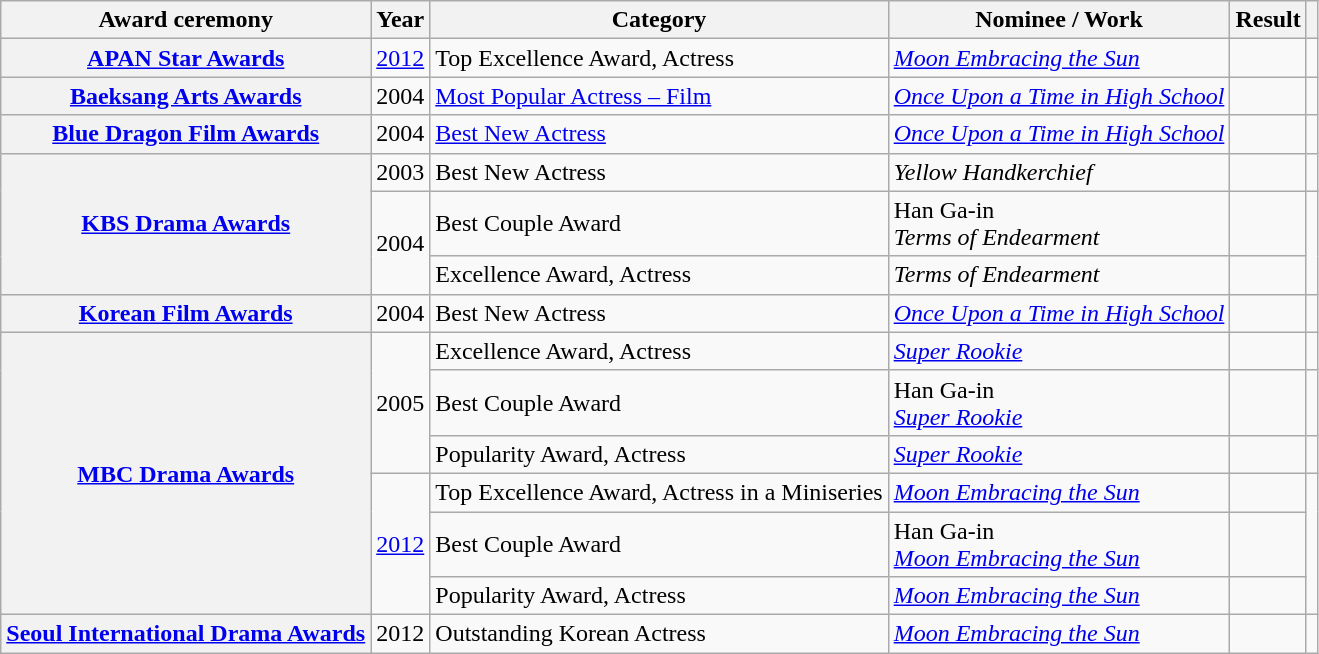<table class="wikitable plainrowheaders sortable">
<tr>
<th scope="col">Award ceremony</th>
<th scope="col">Year</th>
<th scope="col">Category</th>
<th scope="col">Nominee / Work</th>
<th scope="col">Result</th>
<th scope="col" class="unsortable"></th>
</tr>
<tr>
<th scope="row"><a href='#'>APAN Star Awards</a></th>
<td style="text-align:center"><a href='#'>2012</a></td>
<td>Top Excellence Award, Actress</td>
<td><em><a href='#'>Moon Embracing the Sun</a></em></td>
<td></td>
<td></td>
</tr>
<tr>
<th scope="row"><a href='#'>Baeksang Arts Awards</a></th>
<td style="text-align:center">2004</td>
<td><a href='#'>Most Popular Actress – Film</a></td>
<td><em><a href='#'>Once Upon a Time in High School</a></em></td>
<td></td>
<td style="text-align:center"></td>
</tr>
<tr>
<th scope="row"><a href='#'>Blue Dragon Film Awards</a></th>
<td style="text-align:center">2004</td>
<td><a href='#'>Best New Actress</a></td>
<td><em><a href='#'>Once Upon a Time in High School</a></em></td>
<td></td>
<td style="text-align:center"></td>
</tr>
<tr>
<th scope="row" rowspan="3"><a href='#'>KBS Drama Awards</a></th>
<td style="text-align:center">2003</td>
<td>Best New Actress</td>
<td><em>Yellow Handkerchief</em></td>
<td></td>
<td></td>
</tr>
<tr>
<td style="text-align:center" rowspan="2">2004</td>
<td>Best Couple Award</td>
<td>Han Ga-in <br><em>Terms of Endearment</em></td>
<td></td>
<td style="text-align:center" rowspan="2"></td>
</tr>
<tr>
<td>Excellence Award, Actress</td>
<td><em>Terms of Endearment</em></td>
<td></td>
</tr>
<tr>
<th scope="row"><a href='#'>Korean Film Awards</a></th>
<td style="text-align:center">2004</td>
<td>Best New Actress</td>
<td><em><a href='#'>Once Upon a Time in High School</a></em></td>
<td></td>
<td></td>
</tr>
<tr>
<th scope="row" rowspan="6"><a href='#'>MBC Drama Awards</a></th>
<td style="text-align:center" rowspan="3">2005</td>
<td>Excellence Award, Actress</td>
<td><em><a href='#'>Super Rookie</a></em></td>
<td></td>
<td></td>
</tr>
<tr>
<td>Best Couple Award</td>
<td>Han Ga-in <br><em><a href='#'>Super Rookie</a></em></td>
<td></td>
<td></td>
</tr>
<tr>
<td>Popularity Award, Actress</td>
<td><em><a href='#'>Super Rookie</a></em></td>
<td></td>
<td></td>
</tr>
<tr>
<td style="text-align:center" rowspan="3"><a href='#'>2012</a></td>
<td>Top Excellence Award, Actress in a Miniseries</td>
<td><em><a href='#'>Moon Embracing the Sun</a></em></td>
<td></td>
<td style="text-align:center" rowspan="3"></td>
</tr>
<tr>
<td>Best Couple Award</td>
<td>Han Ga-in <br><em><a href='#'>Moon Embracing the Sun</a></em></td>
<td></td>
</tr>
<tr>
<td>Popularity Award, Actress</td>
<td><em><a href='#'>Moon Embracing the Sun</a></em></td>
<td></td>
</tr>
<tr>
<th scope="row"><a href='#'>Seoul International Drama Awards</a></th>
<td style="text-align:center">2012</td>
<td>Outstanding Korean Actress</td>
<td><em><a href='#'>Moon Embracing the Sun</a></em></td>
<td></td>
<td></td>
</tr>
</table>
